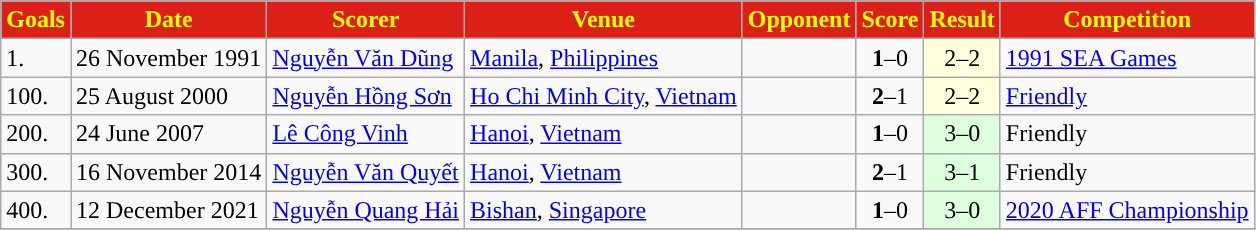<table class="wikitable">
<tr>
<th style="background-color:#DB2017; color:#FFFF00">Goals</th>
<th style="background-color:#DB2017; color:#FFFF00">Date</th>
<th style="background-color:#DB2017; color:#FFFF00">Scorer</th>
<th style="background-color:#DB2017; color:#FFFF00">Venue</th>
<th style="background-color:#DB2017; color:#FFFF00">Opponent</th>
<th style="background-color:#DB2017; color:#FFFF00">Score</th>
<th style="background-color:#DB2017; color:#FFFF00">Result</th>
<th style="background-color:#DB2017; color:#FFFF00">Competition</th>
</tr>
<tr>
<td>1.</td>
<td>26 November 1991</td>
<td><a href='#'>Nguyễn Văn Dũng</a></td>
<td> <a href='#'>Manila</a>, <a href='#'>Philippines</a></td>
<td></td>
<td style="text-align:center"><strong>1</strong>–0</td>
<td style="text-align:center; background:#ffd;">2–2</td>
<td><a href='#'>1991 SEA Games</a></td>
</tr>
<tr>
<td>100.</td>
<td>25 August 2000</td>
<td><a href='#'>Nguyễn Hồng Sơn</a></td>
<td> <a href='#'>Ho Chi Minh City</a>, <a href='#'>Vietnam</a></td>
<td></td>
<td style="text-align:center"><strong>2</strong>–1</td>
<td style="text-align:center; background:#ffd;">2–2</td>
<td><a href='#'>Friendly</a></td>
</tr>
<tr>
<td>200.</td>
<td>24 June 2007</td>
<td><a href='#'>Lê Công Vinh</a></td>
<td> <a href='#'>Hanoi</a>, <a href='#'>Vietnam</a></td>
<td></td>
<td style="text-align:center"><strong>1</strong>–0</td>
<td style="text-align:center; background:#dfd;">3–0</td>
<td>Friendly</td>
</tr>
<tr>
<td>300.</td>
<td>16 November 2014</td>
<td><a href='#'>Nguyễn Văn Quyết</a></td>
<td> <a href='#'>Hanoi</a>, <a href='#'>Vietnam</a></td>
<td></td>
<td style="text-align:center"><strong>2</strong>–1</td>
<td style="text-align:center; background:#dfd;">3–1</td>
<td>Friendly</td>
</tr>
<tr>
<td>400.</td>
<td>12 December 2021</td>
<td><a href='#'>Nguyễn Quang Hải</a></td>
<td> <a href='#'>Bishan</a>, <a href='#'>Singapore</a></td>
<td></td>
<td style="text-align:center"><strong>1</strong>–0</td>
<td style="text-align:center; background:#dfd;">3–0</td>
<td><a href='#'>2020 AFF Championship</a></td>
</tr>
<tr>
</tr>
</table>
